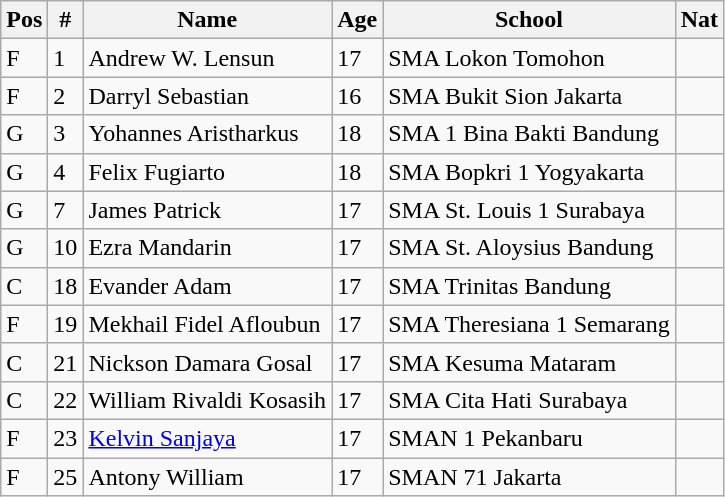<table class="wikitable">
<tr>
<th>Pos</th>
<th>#</th>
<th>Name</th>
<th>Age</th>
<th>School</th>
<th>Nat</th>
</tr>
<tr>
<td>F</td>
<td>1</td>
<td>Andrew W. Lensun</td>
<td>17</td>
<td>SMA Lokon Tomohon</td>
<td></td>
</tr>
<tr>
<td>F</td>
<td>2</td>
<td>Darryl Sebastian</td>
<td>16</td>
<td>SMA Bukit Sion Jakarta</td>
<td></td>
</tr>
<tr>
<td>G</td>
<td>3</td>
<td>Yohannes Aristharkus</td>
<td>18</td>
<td>SMA 1 Bina Bakti Bandung</td>
<td></td>
</tr>
<tr>
<td>G</td>
<td>4</td>
<td>Felix Fugiarto</td>
<td>18</td>
<td>SMA Bopkri 1 Yogyakarta</td>
<td></td>
</tr>
<tr>
<td>G</td>
<td>7</td>
<td>James Patrick</td>
<td>17</td>
<td>SMA St. Louis 1 Surabaya</td>
<td></td>
</tr>
<tr>
<td>G</td>
<td>10</td>
<td>Ezra Mandarin</td>
<td>17</td>
<td>SMA St. Aloysius Bandung</td>
<td></td>
</tr>
<tr>
<td>C</td>
<td>18</td>
<td>Evander Adam</td>
<td>17</td>
<td>SMA Trinitas Bandung</td>
<td></td>
</tr>
<tr>
<td>F</td>
<td>19</td>
<td>Mekhail Fidel Afloubun</td>
<td>17</td>
<td>SMA Theresiana 1 Semarang</td>
<td></td>
</tr>
<tr>
<td>C</td>
<td>21</td>
<td>Nickson Damara Gosal</td>
<td>17</td>
<td>SMA Kesuma Mataram</td>
<td></td>
</tr>
<tr>
<td>C</td>
<td>22</td>
<td>William Rivaldi Kosasih</td>
<td>17</td>
<td>SMA Cita Hati Surabaya</td>
<td></td>
</tr>
<tr>
<td>F</td>
<td>23</td>
<td><a href='#'>Kelvin Sanjaya</a></td>
<td>17</td>
<td>SMAN 1 Pekanbaru</td>
<td></td>
</tr>
<tr>
<td>F</td>
<td>25</td>
<td>Antony William</td>
<td>17</td>
<td>SMAN 71 Jakarta</td>
<td></td>
</tr>
</table>
